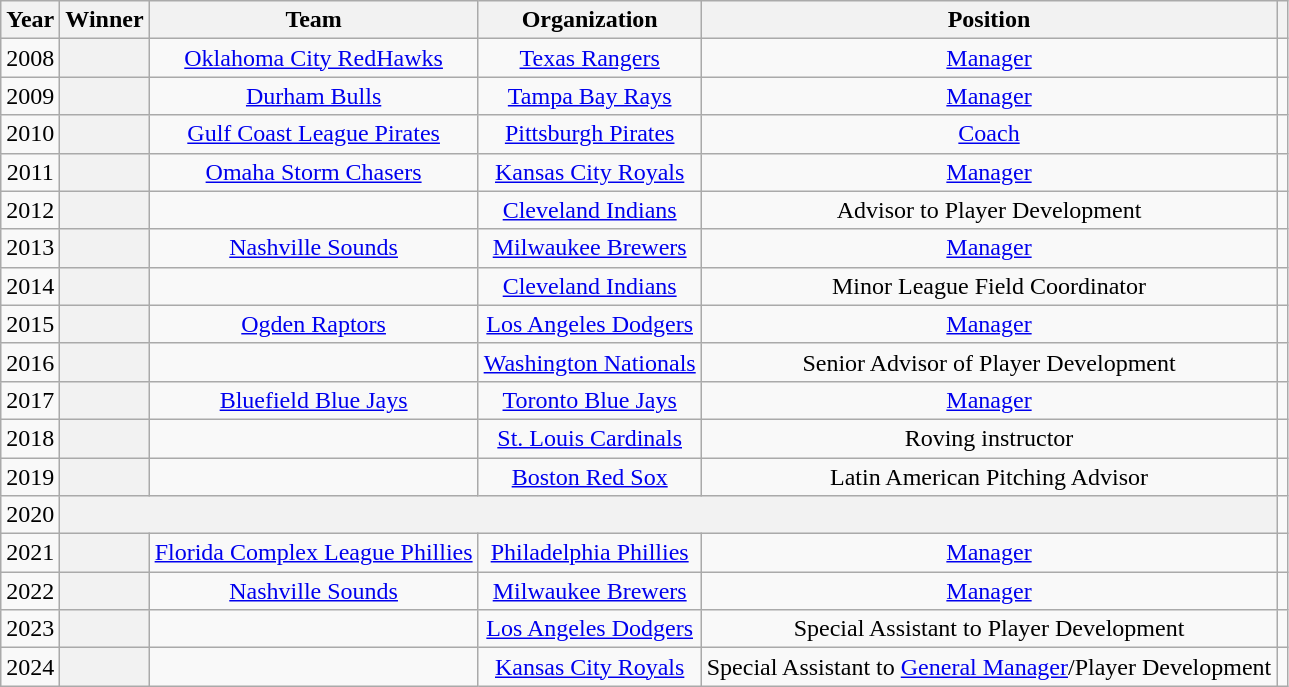<table class="wikitable sortable plainrowheaders" style="text-align:center">
<tr>
<th scope="col">Year</th>
<th scope="col">Winner</th>
<th scope="col">Team</th>
<th scope="col">Organization</th>
<th scope="col">Position</th>
<th scope="col" class="unsortable"></th>
</tr>
<tr>
<td>2008</td>
<th scope="row" style="text-align:center"></th>
<td><a href='#'>Oklahoma City RedHawks</a></td>
<td><a href='#'>Texas Rangers</a></td>
<td><a href='#'>Manager</a></td>
<td></td>
</tr>
<tr>
<td>2009</td>
<th scope="row" style="text-align:center"></th>
<td><a href='#'>Durham Bulls</a></td>
<td><a href='#'>Tampa Bay Rays</a></td>
<td><a href='#'>Manager</a></td>
<td></td>
</tr>
<tr>
<td>2010</td>
<th scope="row" style="text-align:center"></th>
<td><a href='#'>Gulf Coast League Pirates</a></td>
<td><a href='#'>Pittsburgh Pirates</a></td>
<td><a href='#'>Coach</a></td>
<td></td>
</tr>
<tr>
<td>2011</td>
<th scope="row" style="text-align:center"></th>
<td><a href='#'>Omaha Storm Chasers</a></td>
<td><a href='#'>Kansas City Royals</a></td>
<td><a href='#'>Manager</a></td>
<td></td>
</tr>
<tr>
<td>2012</td>
<th scope="row" style="text-align:center"></th>
<td></td>
<td><a href='#'>Cleveland Indians</a></td>
<td>Advisor to Player Development</td>
<td></td>
</tr>
<tr>
<td>2013</td>
<th scope="row" style="text-align:center"></th>
<td><a href='#'>Nashville Sounds</a></td>
<td><a href='#'>Milwaukee Brewers</a></td>
<td><a href='#'>Manager</a></td>
<td></td>
</tr>
<tr>
<td>2014</td>
<th scope="row" style="text-align:center"></th>
<td></td>
<td><a href='#'>Cleveland Indians</a></td>
<td>Minor League Field Coordinator</td>
<td></td>
</tr>
<tr>
<td>2015</td>
<th scope="row" style="text-align:center"></th>
<td><a href='#'>Ogden Raptors</a></td>
<td><a href='#'>Los Angeles Dodgers</a></td>
<td><a href='#'>Manager</a></td>
<td></td>
</tr>
<tr>
<td>2016</td>
<th scope="row" style="text-align:center"></th>
<td></td>
<td><a href='#'>Washington Nationals</a></td>
<td>Senior Advisor of Player Development</td>
<td></td>
</tr>
<tr>
<td>2017</td>
<th scope="row" style="text-align:center"></th>
<td><a href='#'>Bluefield Blue Jays</a></td>
<td><a href='#'>Toronto Blue Jays</a></td>
<td><a href='#'>Manager</a></td>
<td></td>
</tr>
<tr>
<td>2018</td>
<th scope="row" style="text-align:center"></th>
<td></td>
<td><a href='#'>St. Louis Cardinals</a></td>
<td>Roving instructor</td>
<td></td>
</tr>
<tr>
<td>2019</td>
<th scope="row" style="text-align:center"></th>
<td></td>
<td><a href='#'>Boston Red Sox</a></td>
<td>Latin American Pitching Advisor</td>
<td></td>
</tr>
<tr>
<td>2020</td>
<th scope="row" style="text-align:center" colspan="4"></th>
<td></td>
</tr>
<tr>
<td>2021</td>
<th scope="row" style="text-align:center"></th>
<td><a href='#'>Florida Complex League Phillies</a></td>
<td><a href='#'>Philadelphia Phillies</a></td>
<td><a href='#'>Manager</a></td>
<td></td>
</tr>
<tr>
<td>2022</td>
<th scope="row" style="text-align:center"></th>
<td><a href='#'>Nashville Sounds</a></td>
<td><a href='#'>Milwaukee Brewers</a></td>
<td><a href='#'>Manager</a></td>
<td></td>
</tr>
<tr>
<td>2023</td>
<th scope="row" style="text-align:center"></th>
<td></td>
<td><a href='#'>Los Angeles Dodgers</a></td>
<td>Special Assistant to Player Development</td>
<td></td>
</tr>
<tr>
<td>2024</td>
<th scope="row" style="text-align:center"></th>
<td></td>
<td><a href='#'>Kansas City Royals</a></td>
<td>Special Assistant to <a href='#'>General Manager</a>/Player Development</td>
<td></td>
</tr>
</table>
